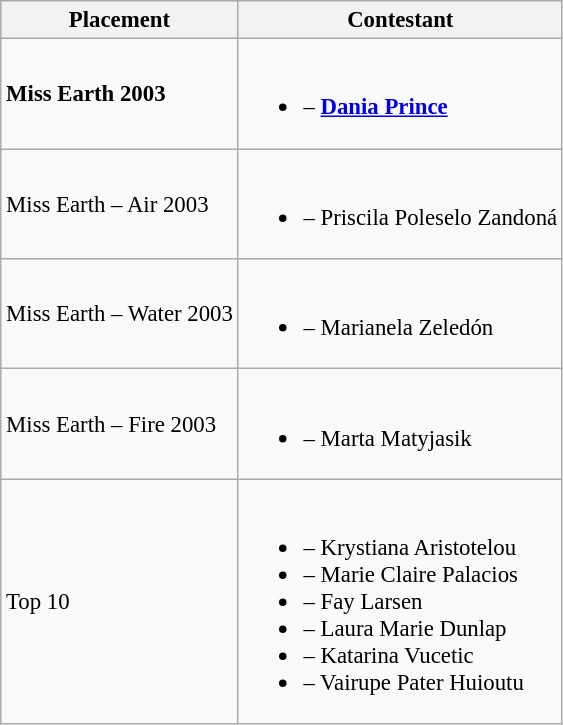<table class="wikitable sortable" style="font-size: 95%;">
<tr>
<th>Placement</th>
<th>Contestant</th>
</tr>
<tr>
<td><strong>Miss Earth 2003</strong></td>
<td><br><ul><li><strong></strong> – <strong><a href='#'>Dania Prince</a></strong></li></ul></td>
</tr>
<tr>
<td>Miss Earth – Air 2003</td>
<td><br><ul><li> – Priscila Poleselo Zandoná</li></ul></td>
</tr>
<tr>
<td>Miss Earth – Water 2003</td>
<td><br><ul><li> – Marianela Zeledón</li></ul></td>
</tr>
<tr>
<td>Miss Earth – Fire 2003</td>
<td><br><ul><li> – Marta Matyjasik</li></ul></td>
</tr>
<tr>
<td>Top 10</td>
<td><br><ul><li> – Krystiana Aristotelou</li><li> – Marie Claire Palacios</li><li> – Fay Larsen</li><li> – Laura Marie Dunlap</li><li> – Katarina Vucetic</li><li> – Vairupe Pater Huioutu</li></ul></td>
</tr>
</table>
